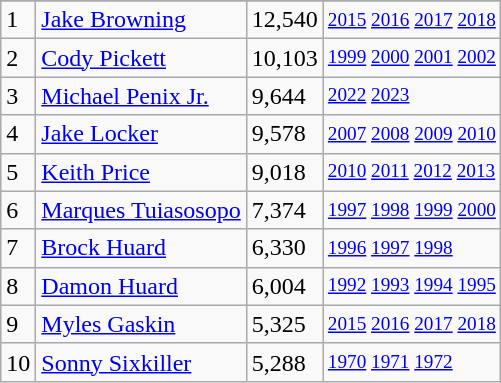<table class="wikitable">
<tr>
</tr>
<tr>
<td>1</td>
<td><a href='#'>Jake Browning</a></td>
<td><abbr>12,540</abbr></td>
<td style="font-size:80%;"><a href='#'>2015</a> <a href='#'>2016</a> <a href='#'>2017</a> <a href='#'>2018</a></td>
</tr>
<tr>
<td>2</td>
<td><a href='#'>Cody Pickett</a></td>
<td><abbr>10,103</abbr></td>
<td style="font-size:80%;"><a href='#'>1999</a> <a href='#'>2000</a> <a href='#'>2001</a> <a href='#'>2002</a></td>
</tr>
<tr>
<td>3</td>
<td><a href='#'>Michael Penix Jr.</a></td>
<td><abbr>9,644</abbr></td>
<td style="font-size:80%;"><a href='#'>2022</a> <a href='#'>2023</a></td>
</tr>
<tr>
<td>4</td>
<td><a href='#'>Jake Locker</a></td>
<td><abbr>9,578</abbr></td>
<td style="font-size:80%;"><a href='#'>2007</a> <a href='#'>2008</a> <a href='#'>2009</a> <a href='#'>2010</a></td>
</tr>
<tr>
<td>5</td>
<td><a href='#'>Keith Price</a></td>
<td><abbr>9,018</abbr></td>
<td style="font-size:80%;"><a href='#'>2010</a> <a href='#'>2011</a> <a href='#'>2012</a> <a href='#'>2013</a></td>
</tr>
<tr>
<td>6</td>
<td><a href='#'>Marques Tuiasosopo</a></td>
<td><abbr>7,374</abbr></td>
<td style="font-size:80%;"><a href='#'>1997</a> <a href='#'>1998</a> <a href='#'>1999</a> <a href='#'>2000</a></td>
</tr>
<tr>
<td>7</td>
<td><a href='#'>Brock Huard</a></td>
<td><abbr>6,330</abbr></td>
<td style="font-size:80%;"><a href='#'>1996</a> <a href='#'>1997</a> <a href='#'>1998</a></td>
</tr>
<tr>
<td>8</td>
<td><a href='#'>Damon Huard</a></td>
<td><abbr>6,004</abbr></td>
<td style="font-size:80%;"><a href='#'>1992</a> <a href='#'>1993</a> <a href='#'>1994</a> <a href='#'>1995</a></td>
</tr>
<tr>
<td>9</td>
<td><a href='#'>Myles Gaskin</a></td>
<td><abbr>5,325</abbr></td>
<td style="font-size:80%;"><a href='#'>2015</a> <a href='#'>2016</a> <a href='#'>2017</a> <a href='#'>2018</a></td>
</tr>
<tr>
<td>10</td>
<td><a href='#'>Sonny Sixkiller</a></td>
<td><abbr>5,288</abbr></td>
<td style="font-size:80%;"><a href='#'>1970</a> <a href='#'>1971</a> <a href='#'>1972</a><br></td>
</tr>
</table>
